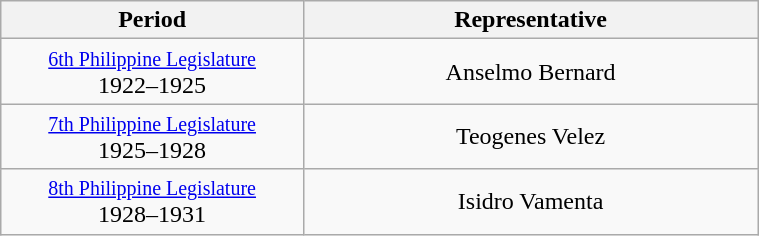<table class="wikitable" style="text-align:center; width:40%;">
<tr>
<th width=40%>Period</th>
<th>Representative</th>
</tr>
<tr>
<td><small><a href='#'>6th Philippine Legislature</a></small><br>1922–1925</td>
<td>Anselmo Bernard</td>
</tr>
<tr>
<td><small><a href='#'>7th Philippine Legislature</a></small><br>1925–1928</td>
<td>Teogenes Velez</td>
</tr>
<tr>
<td><small><a href='#'>8th Philippine Legislature</a></small><br>1928–1931</td>
<td>Isidro Vamenta</td>
</tr>
</table>
